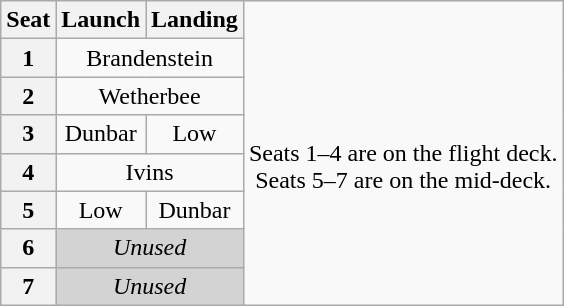<table class="wikitable" style="text-align:center">
<tr>
<th>Seat</th>
<th>Launch</th>
<th>Landing</th>
<td rowspan=8><br>Seats 1–4 are on the flight deck.<br>Seats 5–7 are on the mid-deck.</td>
</tr>
<tr>
<th>1</th>
<td colspan=2>Brandenstein</td>
</tr>
<tr>
<th>2</th>
<td colspan=2>Wetherbee</td>
</tr>
<tr>
<th>3</th>
<td>Dunbar</td>
<td>Low</td>
</tr>
<tr>
<th>4</th>
<td colspan=2>Ivins</td>
</tr>
<tr>
<th>5</th>
<td>Low</td>
<td>Dunbar</td>
</tr>
<tr>
<th>6</th>
<td colspan=2 style="background-color:lightgray"><em>Unused</em></td>
</tr>
<tr>
<th>7</th>
<td colspan=2 style="background-color:lightgray"><em>Unused</em></td>
</tr>
</table>
